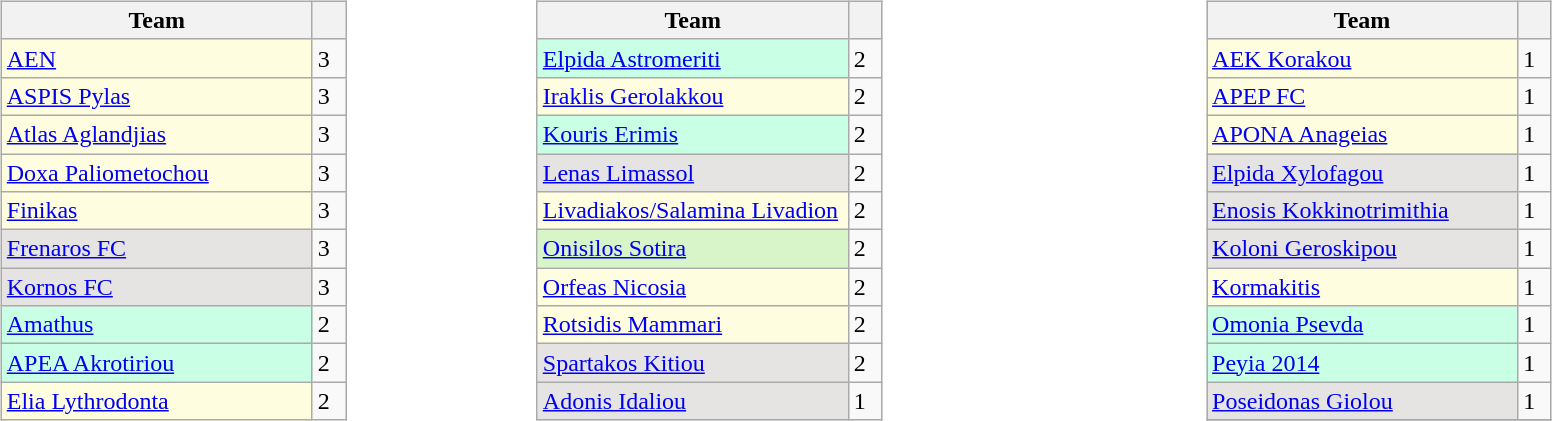<table>
<tr>
<td valign="top" width=20%><br><table class="wikitable" style="text-align:left; style="font-size:85%">
<tr>
<th width="200">Team</th>
<th width="15"></th>
</tr>
<tr>
<td style="background:#FFFDDF"><a href='#'>AEN</a></td>
<td>3</td>
</tr>
<tr>
<td style="background:#FFFDDF"><a href='#'>ASPIS Pylas</a></td>
<td>3</td>
</tr>
<tr>
<td style="background:#FFFDDF"><a href='#'>Atlas Aglandjias</a></td>
<td>3</td>
</tr>
<tr>
<td style="background:#FFFDDF"><a href='#'>Doxa Paliometochou</a></td>
<td>3</td>
</tr>
<tr>
<td style="background:#FFFDDF"><a href='#'>Finikas</a></td>
<td>3</td>
</tr>
<tr>
<td style="background:#E5E4E2"><a href='#'>Frenaros FC</a></td>
<td>3</td>
</tr>
<tr>
<td style="background:#E5E4E2"><a href='#'>Kornos FC</a></td>
<td>3</td>
</tr>
<tr>
<td style="background:#C9FFE5"><a href='#'>Amathus</a></td>
<td>2</td>
</tr>
<tr>
<td style="background:#C9FFE5"><a href='#'>APEA Akrotiriou</a></td>
<td>2</td>
</tr>
<tr>
<td style="background:#FFFDDF"><a href='#'>Elia Lythrodonta</a></td>
<td>2</td>
</tr>
</table>
</td>
<td valign="top" width=25%><br><table class="wikitable" style="text-align:left; style="font-size:85%">
<tr>
<th width="200">Team</th>
<th width="15"></th>
</tr>
<tr>
<td style="background:#C9FFE5"><a href='#'>Elpida Astromeriti</a></td>
<td>2</td>
</tr>
<tr>
<td style="background:#FFFDDF"><a href='#'>Iraklis Gerolakkou</a></td>
<td>2</td>
</tr>
<tr>
<td style="background:#C9FFE5"><a href='#'>Kouris Erimis</a></td>
<td>2</td>
</tr>
<tr>
<td style="background:#E5E4E2"><a href='#'>Lenas Limassol</a></td>
<td>2</td>
</tr>
<tr>
<td style="background:#FFFDDF"><a href='#'>Livadiakos/Salamina Livadion</a></td>
<td>2</td>
</tr>
<tr>
<td style="background:#D8F5C9"><a href='#'>Onisilos Sotira</a></td>
<td>2</td>
</tr>
<tr>
<td style="background:#FFFDDF"><a href='#'>Orfeas Nicosia</a></td>
<td>2</td>
</tr>
<tr>
<td style="background:#FFFDDF"><a href='#'>Rotsidis Mammari</a></td>
<td>2</td>
</tr>
<tr>
<td style="background:#E5E4E2"><a href='#'>Spartakos Kitiou</a></td>
<td>2</td>
</tr>
<tr>
<td style="background:#E5E4E2"><a href='#'>Adonis Idaliou</a></td>
<td>1</td>
</tr>
</table>
</td>
<td valign="top" width=25%><br><table class="wikitable" style="text-align:left; style="font-size:85%">
<tr>
<th width="200">Team</th>
<th width="15"></th>
</tr>
<tr>
<td style="background:#FFFDDF"><a href='#'>AEK Korakou</a></td>
<td>1</td>
</tr>
<tr>
<td style="background:#FFFDDF"><a href='#'>APEP FC</a></td>
<td>1</td>
</tr>
<tr>
<td style="background:#FFFDDF"><a href='#'>APONA Anageias</a></td>
<td>1</td>
</tr>
<tr>
<td style="background:#E5E4E2"><a href='#'>Elpida Xylofagou</a></td>
<td>1</td>
</tr>
<tr>
<td style="background:#E5E4E2"><a href='#'>Enosis Kokkinotrimithia</a></td>
<td>1</td>
</tr>
<tr>
<td style="background:#E5E4E2"><a href='#'>Koloni Geroskipou</a></td>
<td>1</td>
</tr>
<tr>
<td style="background:#FFFDDF"><a href='#'>Kormakitis</a></td>
<td>1</td>
</tr>
<tr>
<td style="background:#C9FFE5"><a href='#'>Omonia Psevda</a></td>
<td>1</td>
</tr>
<tr>
<td style="background:#C9FFE5"><a href='#'>Peyia 2014</a></td>
<td>1</td>
</tr>
<tr>
<td style="background:#E5E4E2"><a href='#'>Poseidonas Giolou</a></td>
<td>1</td>
</tr>
<tr>
</tr>
</table>
</td>
</tr>
</table>
